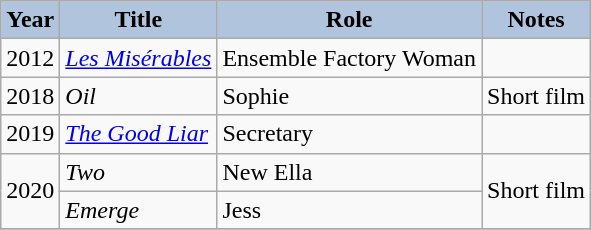<table class="wikitable">
<tr>
<th style="background:#B0C4DE;">Year</th>
<th style="background:#B0C4DE;">Title</th>
<th style="background:#B0C4DE;">Role</th>
<th style="background:#B0C4DE;">Notes</th>
</tr>
<tr>
<td>2012</td>
<td><em><a href='#'>Les Misérables</a></em></td>
<td>Ensemble Factory Woman</td>
<td></td>
</tr>
<tr>
<td>2018</td>
<td><em>Oil</em></td>
<td>Sophie</td>
<td>Short film</td>
</tr>
<tr>
<td>2019</td>
<td><em><a href='#'>The Good Liar</a></em></td>
<td>Secretary</td>
<td></td>
</tr>
<tr>
<td rowspan="2">2020</td>
<td><em>Two</em></td>
<td>New Ella</td>
<td rowspan="2">Short film</td>
</tr>
<tr>
<td><em>Emerge</em></td>
<td>Jess</td>
</tr>
<tr>
</tr>
</table>
